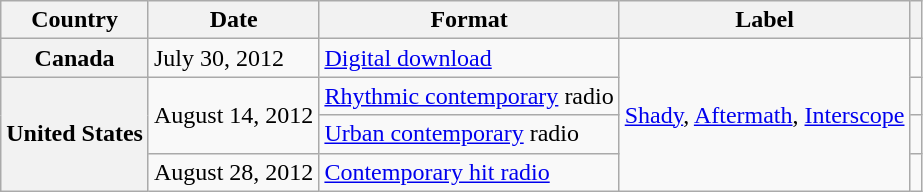<table class="wikitable plainrowheaders">
<tr>
<th scope="col">Country</th>
<th scope="col">Date</th>
<th scope="col">Format</th>
<th scope="col">Label</th>
<th scope="col"></th>
</tr>
<tr>
<th scope="row">Canada</th>
<td rowspan="2">July 30, 2012</td>
<td rowspan="2"><a href='#'>Digital download</a></td>
<td rowspan="5"><a href='#'>Shady</a>, <a href='#'>Aftermath</a>, <a href='#'>Interscope</a></td>
<td rowspan="2"></td>
</tr>
<tr>
<th scope="row" rowspan="4">United States</th>
</tr>
<tr>
<td rowspan="2">August 14, 2012</td>
<td><a href='#'>Rhythmic contemporary</a> radio</td>
<td></td>
</tr>
<tr>
<td><a href='#'>Urban contemporary</a> radio</td>
<td></td>
</tr>
<tr>
<td>August 28, 2012</td>
<td><a href='#'>Contemporary hit radio</a></td>
<td></td>
</tr>
</table>
